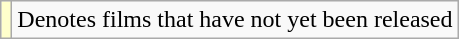<table class="wikitable">
<tr>
<td style="background:#ffc"></td>
<td>Denotes films that have not yet been released</td>
</tr>
</table>
